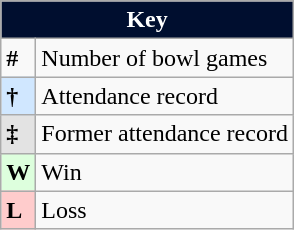<table class="wikitable">
<tr>
<th colspan=2  style="background:#000E2F; color:white;">Key</th>
</tr>
<tr>
<td><strong>#</strong></td>
<td>Number of bowl games</td>
</tr>
<tr>
<td style="background:#d0e7ff;"><strong>†</strong></td>
<td>Attendance record</td>
</tr>
<tr>
<td style="background:#e3e3e3;"><strong>‡</strong></td>
<td>Former attendance record</td>
</tr>
<tr>
<td style="background:#dfd;"><strong>W</strong></td>
<td>Win</td>
</tr>
<tr>
<td style="background:#fcc;"><strong>L</strong></td>
<td>Loss</td>
</tr>
</table>
